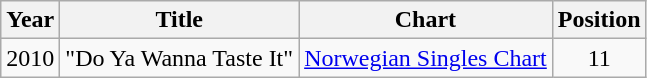<table class="wikitable">
<tr>
<th align="center">Year</th>
<th align="center">Title</th>
<th align="center">Chart</th>
<th align="center">Position</th>
</tr>
<tr>
<td align="center">2010</td>
<td align="center">"Do Ya Wanna Taste It"</td>
<td align="center"><a href='#'>Norwegian Singles Chart</a></td>
<td align="center">11</td>
</tr>
</table>
